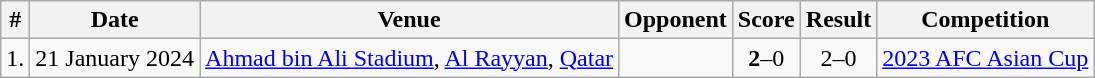<table class="wikitable">
<tr>
<th>#</th>
<th>Date</th>
<th>Venue</th>
<th>Opponent</th>
<th>Score</th>
<th>Result</th>
<th>Competition</th>
</tr>
<tr>
<td>1.</td>
<td>21 January 2024</td>
<td><a href='#'>Ahmad bin Ali Stadium</a>, <a href='#'>Al Rayyan</a>, <a href='#'>Qatar</a></td>
<td></td>
<td align=center><strong>2</strong>–0</td>
<td align=center>2–0</td>
<td><a href='#'>2023 AFC Asian Cup</a></td>
</tr>
</table>
